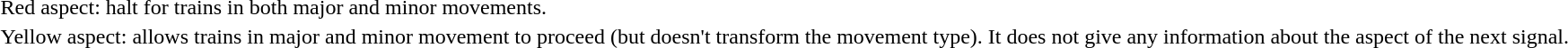<table>
<tr>
<th style="display:none">Photo</th>
<th style="display:none">Description</th>
</tr>
<tr>
<td></td>
<td>Red aspect: halt for trains in both major and minor movements.</td>
</tr>
<tr>
<td></td>
<td>Yellow aspect: allows trains in major and minor movement to proceed (but doesn't transform the movement type). It does not give any information about the aspect of the next signal.</td>
</tr>
</table>
